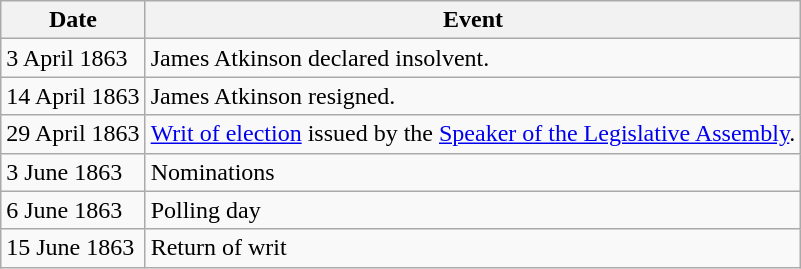<table class="wikitable">
<tr>
<th>Date</th>
<th>Event</th>
</tr>
<tr>
<td>3 April 1863</td>
<td>James Atkinson declared insolvent.</td>
</tr>
<tr>
<td>14 April 1863</td>
<td>James Atkinson resigned.</td>
</tr>
<tr>
<td>29 April 1863</td>
<td><a href='#'>Writ of election</a> issued by the <a href='#'>Speaker of the Legislative Assembly</a>.</td>
</tr>
<tr>
<td>3 June 1863</td>
<td>Nominations</td>
</tr>
<tr>
<td>6 June 1863</td>
<td>Polling day</td>
</tr>
<tr>
<td>15 June 1863</td>
<td>Return of writ</td>
</tr>
</table>
